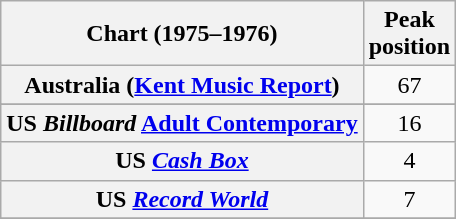<table class="wikitable sortable plainrowheaders">
<tr>
<th>Chart (1975–1976)</th>
<th>Peak<br>position</th>
</tr>
<tr>
<th scope="row">Australia (<a href='#'>Kent Music Report</a>)</th>
<td align="center">67</td>
</tr>
<tr>
</tr>
<tr>
</tr>
<tr>
</tr>
<tr>
</tr>
<tr>
</tr>
<tr>
</tr>
<tr>
<th scope="row">US <em>Billboard</em> <a href='#'>Adult Contemporary</a></th>
<td align="center">16</td>
</tr>
<tr>
<th scope="row">US <em><a href='#'>Cash Box</a></em></th>
<td align="center">4</td>
</tr>
<tr>
<th scope="row">US <em><a href='#'>Record World</a></em></th>
<td align="center">7</td>
</tr>
<tr>
</tr>
</table>
